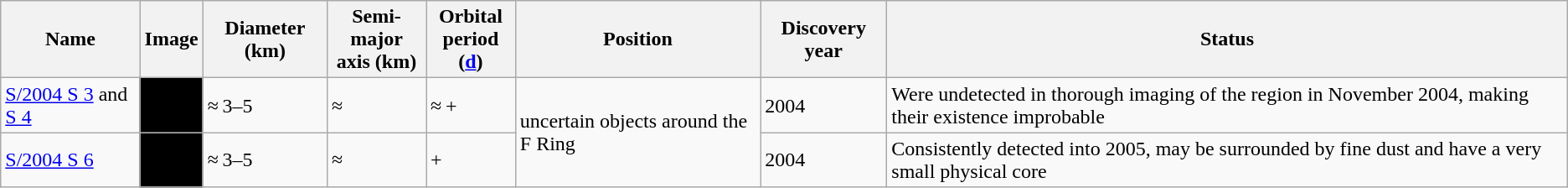<table class="wikitable">
<tr>
<th>Name</th>
<th>Image</th>
<th>Diameter (km)</th>
<th>Semi-major<br>axis (km)</th>
<th>Orbital<br>period (<a href='#'>d</a>)</th>
<th>Position</th>
<th>Discovery year</th>
<th>Status</th>
</tr>
<tr>
<td><a href='#'>S/2004 S 3</a> and <a href='#'>S 4</a></td>
<td style="background:black;"></td>
<td>≈ 3–5</td>
<td>≈ </td>
<td>≈ +</td>
<td rowspan="2">uncertain objects around the F Ring</td>
<td>2004</td>
<td>Were undetected in thorough imaging of the region in November 2004, making their existence improbable</td>
</tr>
<tr>
<td><a href='#'>S/2004 S 6</a></td>
<td style="background:black;"></td>
<td>≈ 3–5</td>
<td>≈ </td>
<td>+</td>
<td>2004</td>
<td>Consistently detected into 2005, may be surrounded by fine dust and have a very small physical core</td>
</tr>
</table>
